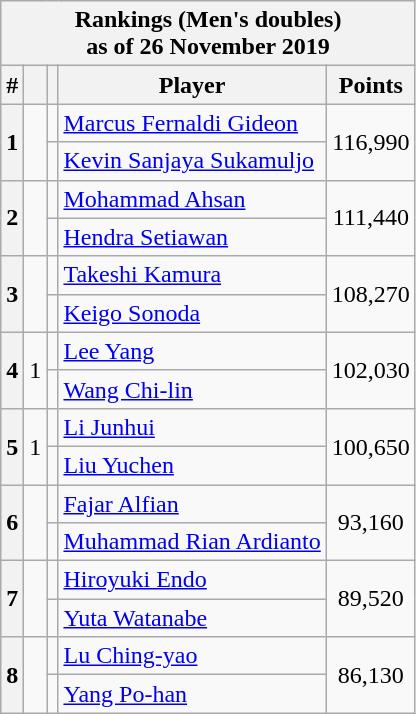<table class="sortable wikitable">
<tr>
<th colspan="6">Rankings (Men's doubles)<br>as of 26 November 2019</th>
</tr>
<tr>
<th>#</th>
<th></th>
<th></th>
<th>Player</th>
<th>Points</th>
</tr>
<tr>
<th rowspan="2">1</th>
<td align="center" rowspan="2"></td>
<td></td>
<td><a href='#'>Marcus Fernaldi Gideon</a></td>
<td align="center" rowspan="2">116,990</td>
</tr>
<tr>
<td></td>
<td><a href='#'>Kevin Sanjaya Sukamuljo</a></td>
</tr>
<tr>
<th rowspan="2">2</th>
<td align="center" rowspan="2"></td>
<td></td>
<td><a href='#'>Mohammad Ahsan</a></td>
<td align="center" rowspan="2">111,440</td>
</tr>
<tr>
<td></td>
<td><a href='#'>Hendra Setiawan</a></td>
</tr>
<tr>
<th rowspan="2">3</th>
<td align="center" rowspan="2"></td>
<td></td>
<td><a href='#'>Takeshi Kamura</a></td>
<td align="center" rowspan="2">108,270</td>
</tr>
<tr>
<td></td>
<td><a href='#'>Keigo Sonoda</a></td>
</tr>
<tr>
<th rowspan="2">4</th>
<td align="center" rowspan="2"> 1</td>
<td></td>
<td><a href='#'>Lee Yang</a></td>
<td align="center" rowspan="2">102,030</td>
</tr>
<tr>
<td></td>
<td><a href='#'>Wang Chi-lin</a></td>
</tr>
<tr>
<th rowspan="2">5</th>
<td align="center" rowspan="2"> 1</td>
<td></td>
<td><a href='#'>Li Junhui</a></td>
<td align="center" rowspan="2">100,650</td>
</tr>
<tr>
<td></td>
<td><a href='#'>Liu Yuchen</a></td>
</tr>
<tr>
<th rowspan="2">6</th>
<td align="center" rowspan="2"></td>
<td></td>
<td><a href='#'>Fajar Alfian</a></td>
<td align="center" rowspan="2">93,160</td>
</tr>
<tr>
<td></td>
<td><a href='#'>Muhammad Rian Ardianto</a></td>
</tr>
<tr>
<th rowspan="2">7</th>
<td align="center" rowspan="2"></td>
<td></td>
<td><a href='#'>Hiroyuki Endo</a></td>
<td align="center" rowspan="2">89,520</td>
</tr>
<tr>
<td></td>
<td><a href='#'>Yuta Watanabe</a></td>
</tr>
<tr>
<th rowspan="2">8</th>
<td align="center" rowspan="2"></td>
<td></td>
<td><a href='#'>Lu Ching-yao</a></td>
<td align="center" rowspan="2">86,130</td>
</tr>
<tr>
<td></td>
<td><a href='#'>Yang Po-han</a></td>
</tr>
</table>
